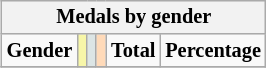<table class="wikitable" style="font-size:85%; float:right;clear:right;margin-left:1em;">
<tr style="background:#efefef;">
<th colspan=6>Medals by gender</th>
</tr>
<tr align=center>
<td><strong>Gender</strong></td>
<td style="background:#f7f6a8;"></td>
<td style="background:#dce5e5;"></td>
<td style="background:#ffdab9;"></td>
<td><strong>Total</strong></td>
<td><strong>Percentage</strong></td>
</tr>
<tr align=center>
</tr>
</table>
